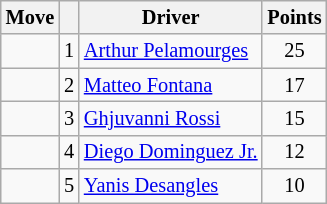<table class="wikitable" style="font-size:85%;">
<tr>
<th>Move</th>
<th></th>
<th>Driver</th>
<th>Points</th>
</tr>
<tr>
<td align="center"></td>
<td align="center">1</td>
<td><a href='#'>Arthur Pelamourges</a></td>
<td align="center">25</td>
</tr>
<tr>
<td align="center"></td>
<td align="center">2</td>
<td><a href='#'>Matteo Fontana</a></td>
<td align="center">17</td>
</tr>
<tr>
<td align="center"></td>
<td align="center">3</td>
<td><a href='#'>Ghjuvanni Rossi</a></td>
<td align="center">15</td>
</tr>
<tr>
<td align="center"></td>
<td align="center">4</td>
<td><a href='#'>Diego Dominguez Jr.</a></td>
<td align="center">12</td>
</tr>
<tr>
<td align="center"></td>
<td align="center">5</td>
<td><a href='#'>Yanis Desangles</a></td>
<td align="center">10</td>
</tr>
</table>
